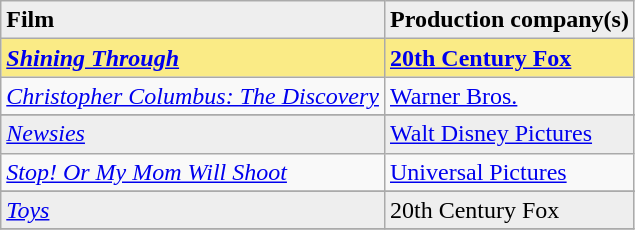<table class="wikitable">
<tr style="background:#eee;">
<td><strong>Film</strong></td>
<td><strong>Production company(s)</strong></td>
</tr>
<tr style="background:#FAEB86">
<td><strong><em><a href='#'>Shining Through</a></em></strong></td>
<td><strong><a href='#'>20th Century Fox</a></strong></td>
</tr>
<tr>
<td><em><a href='#'>Christopher Columbus: The Discovery</a></em></td>
<td><a href='#'>Warner Bros.</a></td>
</tr>
<tr>
</tr>
<tr style="background:#eee;">
<td><em><a href='#'>Newsies</a></em></td>
<td><a href='#'>Walt Disney Pictures</a></td>
</tr>
<tr>
<td><em><a href='#'>Stop! Or My Mom Will Shoot</a></em></td>
<td><a href='#'>Universal Pictures</a></td>
</tr>
<tr>
</tr>
<tr style="background:#eee;">
<td><em><a href='#'>Toys</a></em></td>
<td>20th Century Fox</td>
</tr>
<tr>
</tr>
</table>
